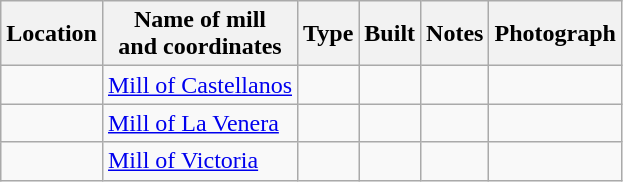<table class="wikitable">
<tr>
<th>Location</th>
<th>Name of mill<br>and coordinates</th>
<th>Type</th>
<th>Built</th>
<th>Notes</th>
<th>Photograph</th>
</tr>
<tr>
<td></td>
<td><a href='#'>Mill of Castellanos</a></td>
<td></td>
<td></td>
<td></td>
<td></td>
</tr>
<tr>
<td></td>
<td><a href='#'>Mill of La Venera</a></td>
<td></td>
<td></td>
<td></td>
<td></td>
</tr>
<tr>
<td></td>
<td><a href='#'>Mill of Victoria</a></td>
<td></td>
<td></td>
<td></td>
<td></td>
</tr>
</table>
